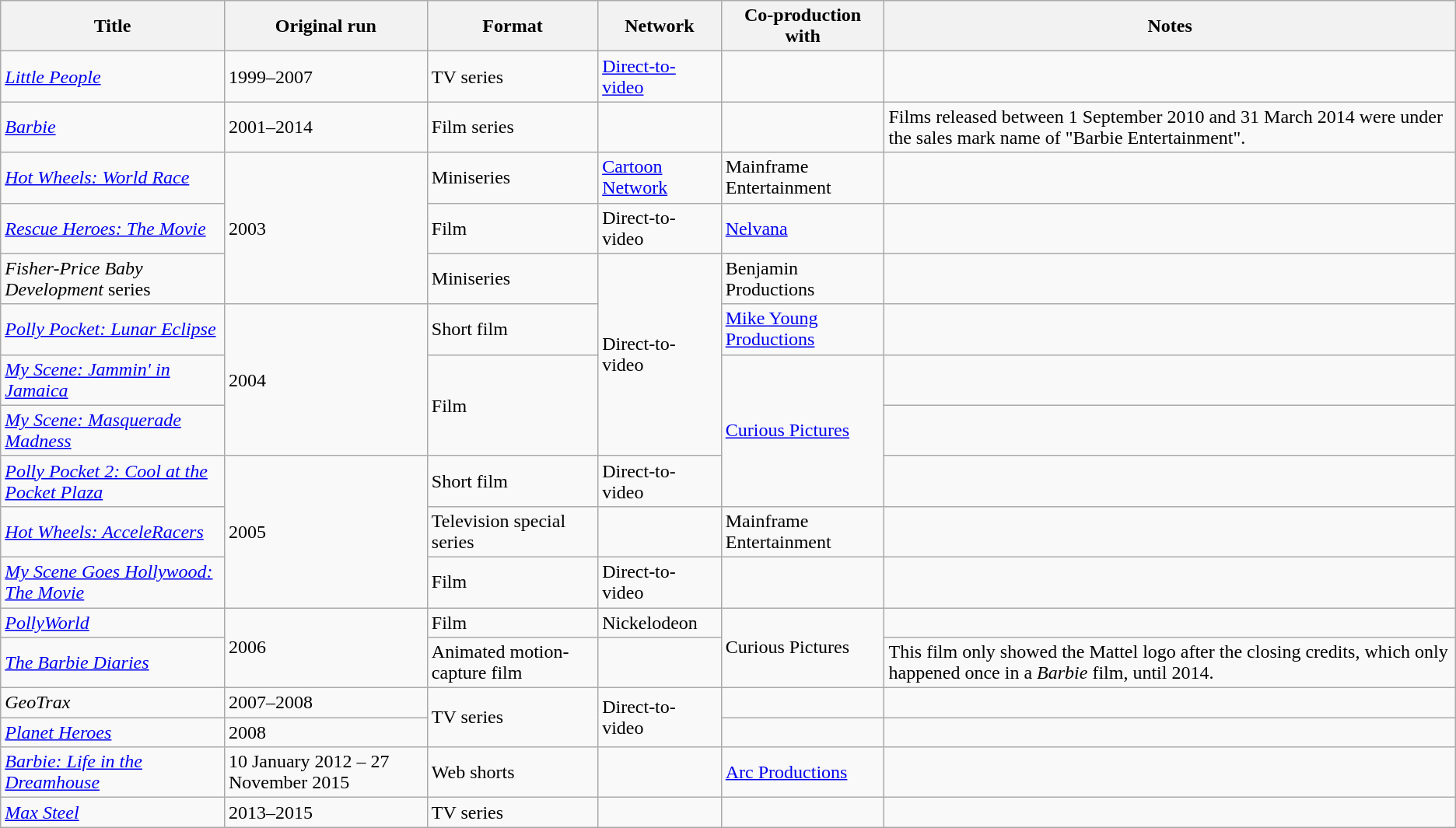<table class="wikitable sortable">
<tr>
<th>Title</th>
<th>Original run</th>
<th>Format</th>
<th>Network</th>
<th>Co-production with</th>
<th>Notes</th>
</tr>
<tr>
<td><em><a href='#'>Little People</a></em></td>
<td>1999–2007</td>
<td>TV series</td>
<td><a href='#'>Direct-to-video</a></td>
<td></td>
<td></td>
</tr>
<tr>
<td><a href='#'><em>Barbie</em></a></td>
<td>2001–2014</td>
<td>Film series</td>
<td></td>
<td></td>
<td>Films released between 1 September 2010 and 31 March 2014 were under the sales mark name of "Barbie Entertainment".</td>
</tr>
<tr>
<td><em><a href='#'>Hot Wheels: World Race</a></em></td>
<td rowspan="3">2003</td>
<td>Miniseries</td>
<td><a href='#'>Cartoon Network</a></td>
<td>Mainframe Entertainment</td>
<td></td>
</tr>
<tr>
<td><em><a href='#'>Rescue Heroes: The Movie</a></em></td>
<td>Film</td>
<td>Direct-to-video</td>
<td><a href='#'>Nelvana</a></td>
<td></td>
</tr>
<tr>
<td><em>Fisher-Price Baby Development</em> series</td>
<td>Miniseries</td>
<td rowspan="4">Direct-to-video</td>
<td>Benjamin Productions</td>
<td></td>
</tr>
<tr>
<td><em><a href='#'>Polly Pocket: Lunar Eclipse</a></em></td>
<td rowspan="3">2004</td>
<td>Short film</td>
<td><a href='#'>Mike Young Productions</a></td>
<td></td>
</tr>
<tr>
<td><em><a href='#'>My Scene: Jammin' in Jamaica</a></em></td>
<td rowspan="2">Film</td>
<td rowspan="3"><a href='#'>Curious Pictures</a></td>
<td></td>
</tr>
<tr>
<td><em><a href='#'>My Scene: Masquerade Madness</a></em></td>
<td></td>
</tr>
<tr>
<td><em><a href='#'>Polly Pocket 2: Cool at the Pocket Plaza</a></em></td>
<td rowspan="3">2005</td>
<td>Short film</td>
<td>Direct-to-video</td>
<td></td>
</tr>
<tr>
<td><em><a href='#'>Hot Wheels: AcceleRacers</a></em></td>
<td>Television special series</td>
<td></td>
<td>Mainframe Entertainment</td>
<td></td>
</tr>
<tr>
<td><em><a href='#'>My Scene Goes Hollywood: The Movie</a></em></td>
<td>Film</td>
<td>Direct-to-video</td>
<td></td>
<td></td>
</tr>
<tr>
<td><em><a href='#'>PollyWorld</a></em></td>
<td rowspan="2">2006</td>
<td>Film</td>
<td>Nickelodeon</td>
<td rowspan="2">Curious Pictures</td>
<td></td>
</tr>
<tr>
<td><em><a href='#'>The Barbie Diaries</a></em></td>
<td>Animated motion-capture film</td>
<td></td>
<td>This film only showed the Mattel logo after the closing credits, which only happened once in a <em>Barbie</em> film, until 2014.</td>
</tr>
<tr>
<td><em>GeoTrax</em></td>
<td>2007–2008</td>
<td rowspan="2">TV series</td>
<td rowspan="2">Direct-to-video</td>
<td></td>
<td></td>
</tr>
<tr>
<td><em><a href='#'>Planet Heroes</a></em></td>
<td>2008</td>
<td></td>
<td></td>
</tr>
<tr>
<td><em><a href='#'>Barbie: Life in the Dreamhouse</a></em></td>
<td>10 January 2012 – 27 November 2015</td>
<td>Web shorts</td>
<td></td>
<td><a href='#'>Arc Productions</a></td>
<td></td>
</tr>
<tr>
<td><em><a href='#'>Max Steel</a></em></td>
<td>2013–2015</td>
<td>TV series</td>
<td></td>
<td></td>
<td></td>
</tr>
</table>
